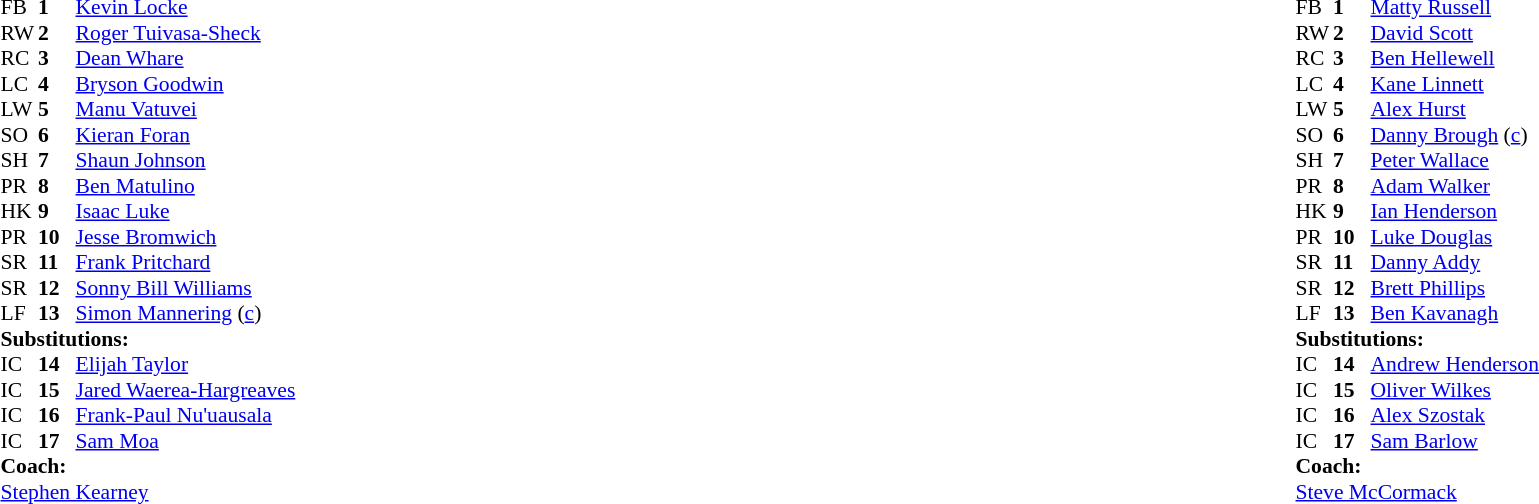<table width="100%">
<tr>
<td valign="top" width="50%"><br><table style="font-size: 90%" cellspacing="0" cellpadding="0">
<tr>
<th width="25"></th>
<th width="25"></th>
</tr>
<tr>
<td>FB</td>
<td><strong>1</strong></td>
<td><a href='#'>Kevin Locke</a></td>
</tr>
<tr>
<td>RW</td>
<td><strong>2</strong></td>
<td><a href='#'>Roger Tuivasa-Sheck</a></td>
</tr>
<tr>
<td>RC</td>
<td><strong>3</strong></td>
<td><a href='#'>Dean Whare</a></td>
</tr>
<tr>
<td>LC</td>
<td><strong>4</strong></td>
<td><a href='#'>Bryson Goodwin</a></td>
</tr>
<tr>
<td>LW</td>
<td><strong>5</strong></td>
<td><a href='#'>Manu Vatuvei</a></td>
</tr>
<tr>
<td>SO</td>
<td><strong>6</strong></td>
<td><a href='#'>Kieran Foran</a></td>
</tr>
<tr>
<td>SH</td>
<td><strong>7</strong></td>
<td><a href='#'>Shaun Johnson</a></td>
</tr>
<tr>
<td>PR</td>
<td><strong>8</strong></td>
<td><a href='#'>Ben Matulino</a></td>
</tr>
<tr>
<td>HK</td>
<td><strong>9</strong></td>
<td><a href='#'>Isaac Luke</a></td>
</tr>
<tr>
<td>PR</td>
<td><strong>10</strong></td>
<td><a href='#'>Jesse Bromwich</a></td>
</tr>
<tr>
<td>SR</td>
<td><strong>11</strong></td>
<td><a href='#'>Frank Pritchard</a></td>
</tr>
<tr>
<td>SR</td>
<td><strong>12</strong></td>
<td><a href='#'>Sonny Bill Williams</a></td>
</tr>
<tr>
<td>LF</td>
<td><strong>13</strong></td>
<td><a href='#'>Simon Mannering</a> (<a href='#'>c</a>)</td>
</tr>
<tr>
<td colspan=3><strong>Substitutions:</strong></td>
</tr>
<tr>
<td>IC</td>
<td><strong>14</strong></td>
<td><a href='#'>Elijah Taylor</a></td>
</tr>
<tr>
<td>IC</td>
<td><strong>15</strong></td>
<td><a href='#'>Jared Waerea-Hargreaves</a></td>
</tr>
<tr>
<td>IC</td>
<td><strong>16</strong></td>
<td><a href='#'>Frank-Paul Nu'uausala</a></td>
</tr>
<tr>
<td>IC</td>
<td><strong>17</strong></td>
<td><a href='#'>Sam Moa</a></td>
</tr>
<tr>
<td colspan=3><strong>Coach:</strong></td>
</tr>
<tr>
<td colspan="4"> <a href='#'>Stephen Kearney</a></td>
</tr>
</table>
</td>
<td valign="top" width="50%"><br><table style="font-size: 90%" cellspacing="0" cellpadding="0" align="center">
<tr>
<th width="25"></th>
<th width="25"></th>
</tr>
<tr>
<td>FB</td>
<td><strong>1</strong></td>
<td><a href='#'>Matty Russell</a></td>
</tr>
<tr>
<td>RW</td>
<td><strong>2</strong></td>
<td><a href='#'>David Scott</a></td>
</tr>
<tr>
<td>RC</td>
<td><strong>3</strong></td>
<td><a href='#'>Ben Hellewell</a></td>
</tr>
<tr>
<td>LC</td>
<td><strong>4</strong></td>
<td><a href='#'>Kane Linnett</a></td>
</tr>
<tr>
<td>LW</td>
<td><strong>5</strong></td>
<td><a href='#'>Alex Hurst</a></td>
</tr>
<tr>
<td>SO</td>
<td><strong>6</strong></td>
<td><a href='#'>Danny Brough</a> (<a href='#'>c</a>)</td>
</tr>
<tr>
<td>SH</td>
<td><strong>7</strong></td>
<td><a href='#'>Peter Wallace</a></td>
</tr>
<tr>
<td>PR</td>
<td><strong>8</strong></td>
<td><a href='#'>Adam Walker</a></td>
</tr>
<tr>
<td>HK</td>
<td><strong>9</strong></td>
<td><a href='#'>Ian Henderson</a></td>
</tr>
<tr>
<td>PR</td>
<td><strong>10</strong></td>
<td><a href='#'>Luke Douglas</a></td>
</tr>
<tr>
<td>SR</td>
<td><strong>11</strong></td>
<td><a href='#'>Danny Addy</a></td>
</tr>
<tr>
<td>SR</td>
<td><strong>12</strong></td>
<td><a href='#'>Brett Phillips</a></td>
</tr>
<tr>
<td>LF</td>
<td><strong>13</strong></td>
<td><a href='#'>Ben Kavanagh</a></td>
</tr>
<tr>
<td colspan=3><strong>Substitutions:</strong></td>
</tr>
<tr>
<td>IC</td>
<td><strong>14</strong></td>
<td><a href='#'>Andrew Henderson</a></td>
</tr>
<tr>
<td>IC</td>
<td><strong>15</strong></td>
<td><a href='#'>Oliver Wilkes</a></td>
</tr>
<tr>
<td>IC</td>
<td><strong>16</strong></td>
<td><a href='#'>Alex Szostak</a></td>
</tr>
<tr>
<td>IC</td>
<td><strong>17</strong></td>
<td><a href='#'>Sam Barlow</a></td>
</tr>
<tr>
<td colspan=3><strong>Coach:</strong></td>
</tr>
<tr>
<td colspan="4"> <a href='#'>Steve McCormack</a></td>
</tr>
</table>
</td>
</tr>
</table>
